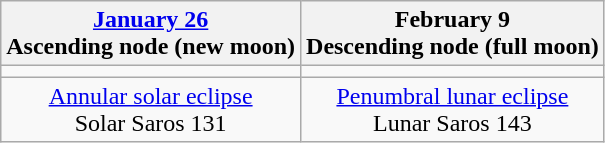<table class="wikitable">
<tr>
<th><a href='#'>January 26</a><br>Ascending node (new moon)<br></th>
<th>February 9<br>Descending node (full moon)<br></th>
</tr>
<tr>
<td></td>
<td></td>
</tr>
<tr align=center>
<td><a href='#'>Annular solar eclipse</a><br>Solar Saros 131</td>
<td><a href='#'>Penumbral lunar eclipse</a><br>Lunar Saros 143</td>
</tr>
</table>
